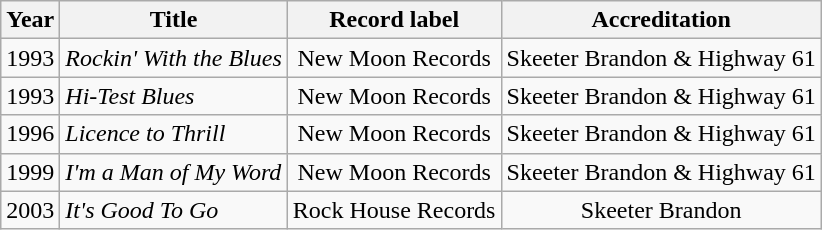<table class="wikitable sortable">
<tr>
<th>Year</th>
<th>Title</th>
<th>Record label</th>
<th>Accreditation</th>
</tr>
<tr>
<td>1993</td>
<td><em>Rockin' With the Blues</em></td>
<td style="text-align:center;">New Moon Records</td>
<td style="text-align:center;">Skeeter Brandon & Highway 61</td>
</tr>
<tr>
<td>1993</td>
<td><em>Hi-Test Blues</em></td>
<td style="text-align:center;">New Moon Records</td>
<td style="text-align:center;">Skeeter Brandon & Highway 61</td>
</tr>
<tr>
<td>1996</td>
<td><em>Licence to Thrill</em></td>
<td style="text-align:center;">New Moon Records</td>
<td style="text-align:center;">Skeeter Brandon & Highway 61</td>
</tr>
<tr>
<td>1999</td>
<td><em>I'm a Man of My Word</em></td>
<td style="text-align:center;">New Moon Records</td>
<td style="text-align:center;">Skeeter Brandon & Highway 61</td>
</tr>
<tr>
<td>2003</td>
<td><em>It's Good To Go</em></td>
<td style="text-align:center;">Rock House Records</td>
<td style="text-align:center;">Skeeter Brandon</td>
</tr>
</table>
